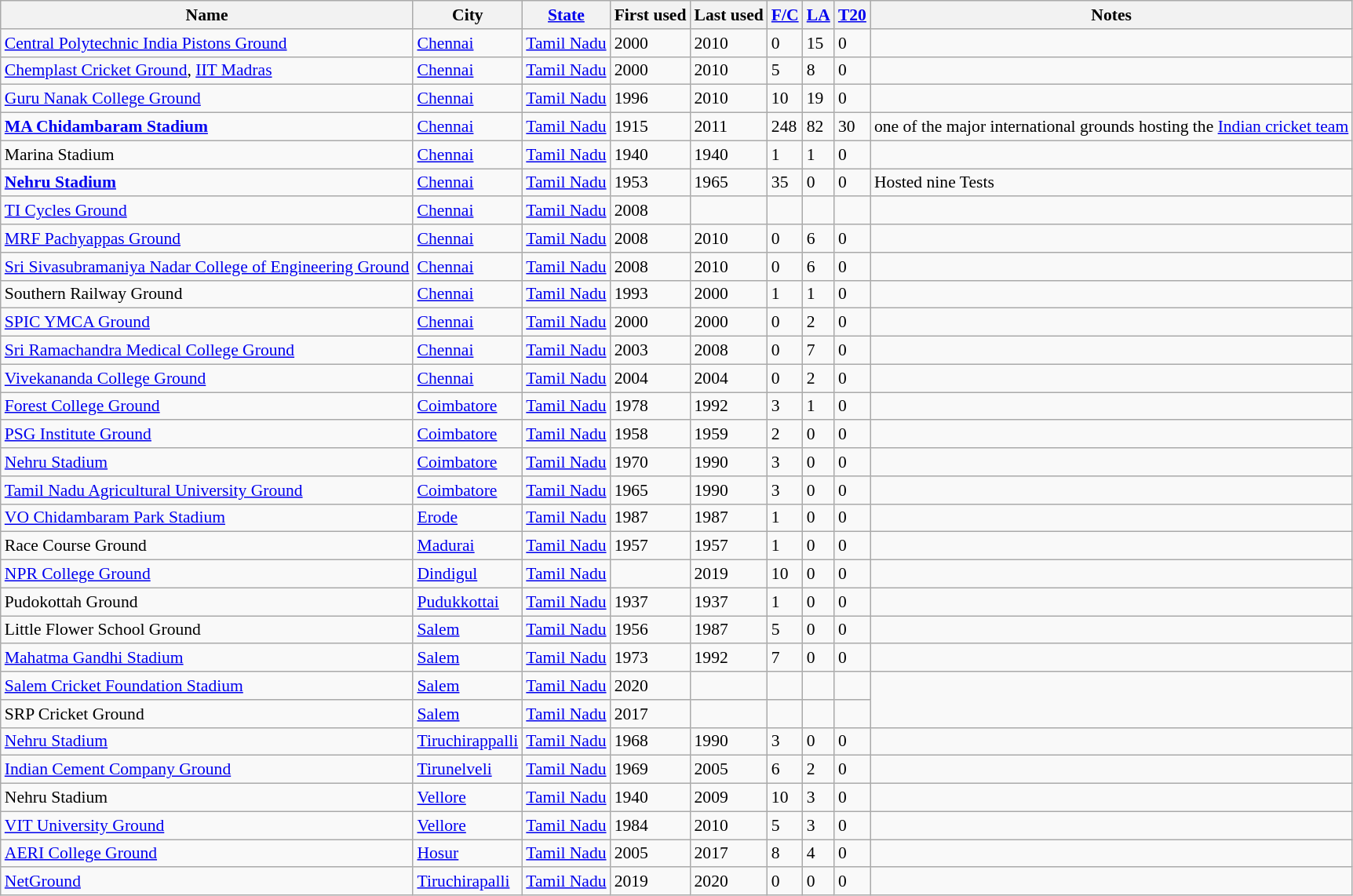<table class="wikitable sortable collapsible static-row-numbers" style="font-size: 90%">
<tr>
<th>Name</th>
<th>City</th>
<th><a href='#'>State</a></th>
<th>First used</th>
<th>Last used</th>
<th><a href='#'>F/C</a></th>
<th><a href='#'>LA</a></th>
<th><a href='#'>T20</a></th>
<th>Notes</th>
</tr>
<tr>
<td><a href='#'>Central Polytechnic India Pistons Ground</a></td>
<td><a href='#'>Chennai</a></td>
<td><a href='#'>Tamil Nadu</a></td>
<td>2000</td>
<td>2010</td>
<td>0</td>
<td>15</td>
<td>0</td>
<td></td>
</tr>
<tr>
<td><a href='#'>Chemplast Cricket Ground</a>, <a href='#'>IIT Madras</a></td>
<td><a href='#'>Chennai</a></td>
<td><a href='#'>Tamil Nadu</a></td>
<td>2000</td>
<td>2010</td>
<td>5</td>
<td>8</td>
<td>0</td>
<td></td>
</tr>
<tr>
<td><a href='#'>Guru Nanak College Ground</a></td>
<td><a href='#'>Chennai</a></td>
<td><a href='#'>Tamil Nadu</a></td>
<td>1996</td>
<td>2010</td>
<td>10</td>
<td>19</td>
<td>0</td>
<td></td>
</tr>
<tr>
<td><strong><a href='#'>MA Chidambaram Stadium</a></strong></td>
<td><a href='#'>Chennai</a></td>
<td><a href='#'>Tamil Nadu</a></td>
<td>1915</td>
<td>2011</td>
<td>248</td>
<td>82</td>
<td>30</td>
<td>one of the major international grounds hosting the <a href='#'>Indian cricket team</a></td>
</tr>
<tr>
<td>Marina Stadium</td>
<td><a href='#'>Chennai</a></td>
<td><a href='#'>Tamil Nadu</a></td>
<td>1940</td>
<td>1940</td>
<td>1</td>
<td>1</td>
<td>0</td>
<td></td>
</tr>
<tr>
<td><strong><a href='#'>Nehru Stadium</a></strong></td>
<td><a href='#'>Chennai</a></td>
<td><a href='#'>Tamil Nadu</a></td>
<td>1953</td>
<td>1965</td>
<td>35</td>
<td>0</td>
<td>0</td>
<td>Hosted nine Tests</td>
</tr>
<tr>
<td><a href='#'>TI Cycles Ground</a></td>
<td><a href='#'>Chennai</a></td>
<td><a href='#'>Tamil Nadu</a></td>
<td>2008</td>
<td></td>
<td></td>
<td></td>
<td></td>
<td></td>
</tr>
<tr>
<td><a href='#'>MRF Pachyappas Ground</a></td>
<td><a href='#'>Chennai</a></td>
<td><a href='#'>Tamil Nadu</a></td>
<td>2008</td>
<td>2010</td>
<td>0</td>
<td>6</td>
<td>0</td>
<td></td>
</tr>
<tr>
<td><a href='#'>Sri Sivasubramaniya Nadar College of Engineering Ground</a></td>
<td><a href='#'>Chennai</a></td>
<td><a href='#'>Tamil Nadu</a></td>
<td>2008</td>
<td>2010</td>
<td>0</td>
<td>6</td>
<td>0</td>
<td></td>
</tr>
<tr>
<td>Southern Railway Ground</td>
<td><a href='#'>Chennai</a></td>
<td><a href='#'>Tamil Nadu</a></td>
<td>1993</td>
<td>2000</td>
<td>1</td>
<td>1</td>
<td>0</td>
<td></td>
</tr>
<tr>
<td><a href='#'>SPIC YMCA Ground</a></td>
<td><a href='#'>Chennai</a></td>
<td><a href='#'>Tamil Nadu</a></td>
<td>2000</td>
<td>2000</td>
<td>0</td>
<td>2</td>
<td>0</td>
<td></td>
</tr>
<tr>
<td><a href='#'>Sri Ramachandra Medical College Ground</a></td>
<td><a href='#'>Chennai</a></td>
<td><a href='#'>Tamil Nadu</a></td>
<td>2003</td>
<td>2008</td>
<td>0</td>
<td>7</td>
<td>0</td>
<td></td>
</tr>
<tr>
<td><a href='#'>Vivekananda College Ground</a></td>
<td><a href='#'>Chennai</a></td>
<td><a href='#'>Tamil Nadu</a></td>
<td>2004</td>
<td>2004</td>
<td>0</td>
<td>2</td>
<td>0</td>
<td></td>
</tr>
<tr>
<td><a href='#'>Forest College Ground</a></td>
<td><a href='#'>Coimbatore</a></td>
<td><a href='#'>Tamil Nadu</a></td>
<td>1978</td>
<td>1992</td>
<td>3</td>
<td>1</td>
<td>0</td>
<td></td>
</tr>
<tr>
<td><a href='#'>PSG Institute Ground</a></td>
<td><a href='#'>Coimbatore</a></td>
<td><a href='#'>Tamil Nadu</a></td>
<td>1958</td>
<td>1959</td>
<td>2</td>
<td>0</td>
<td>0</td>
<td></td>
</tr>
<tr>
<td><a href='#'>Nehru Stadium</a></td>
<td><a href='#'>Coimbatore</a></td>
<td><a href='#'>Tamil Nadu</a></td>
<td>1970</td>
<td>1990</td>
<td>3</td>
<td>0</td>
<td>0</td>
<td></td>
</tr>
<tr>
<td><a href='#'>Tamil Nadu Agricultural University Ground</a></td>
<td><a href='#'>Coimbatore</a></td>
<td><a href='#'>Tamil Nadu</a></td>
<td>1965</td>
<td>1990</td>
<td>3</td>
<td>0</td>
<td>0</td>
<td></td>
</tr>
<tr>
<td><a href='#'>VO Chidambaram Park Stadium</a></td>
<td><a href='#'>Erode</a></td>
<td><a href='#'>Tamil Nadu</a></td>
<td>1987</td>
<td>1987</td>
<td>1</td>
<td>0</td>
<td>0</td>
<td></td>
</tr>
<tr>
<td>Race Course Ground</td>
<td><a href='#'>Madurai</a></td>
<td><a href='#'>Tamil Nadu</a></td>
<td>1957</td>
<td>1957</td>
<td>1</td>
<td>0</td>
<td>0</td>
<td></td>
</tr>
<tr>
<td><a href='#'>NPR College Ground</a></td>
<td><a href='#'>Dindigul</a></td>
<td><a href='#'>Tamil Nadu</a></td>
<td></td>
<td>2019</td>
<td>10</td>
<td>0</td>
<td>0</td>
<td></td>
</tr>
<tr>
<td>Pudokottah Ground</td>
<td><a href='#'>Pudukkottai</a></td>
<td><a href='#'>Tamil Nadu</a></td>
<td>1937</td>
<td>1937</td>
<td>1</td>
<td>0</td>
<td>0</td>
<td></td>
</tr>
<tr>
<td>Little Flower School Ground</td>
<td><a href='#'>Salem</a></td>
<td><a href='#'>Tamil Nadu</a></td>
<td>1956</td>
<td>1987</td>
<td>5</td>
<td>0</td>
<td>0</td>
<td></td>
</tr>
<tr>
<td><a href='#'>Mahatma Gandhi Stadium</a></td>
<td><a href='#'>Salem</a></td>
<td><a href='#'>Tamil Nadu</a></td>
<td>1973</td>
<td>1992</td>
<td>7</td>
<td>0</td>
<td>0</td>
<td></td>
</tr>
<tr>
<td><a href='#'>Salem Cricket Foundation Stadium</a></td>
<td><a href='#'>Salem</a></td>
<td><a href='#'>Tamil Nadu</a></td>
<td>2020</td>
<td></td>
<td></td>
<td></td>
<td></td>
</tr>
<tr>
<td>SRP Cricket Ground</td>
<td><a href='#'>Salem</a></td>
<td><a href='#'>Tamil Nadu</a></td>
<td>2017</td>
<td></td>
<td></td>
<td></td>
<td></td>
</tr>
<tr>
<td><a href='#'>Nehru Stadium</a></td>
<td><a href='#'>Tiruchirappalli</a></td>
<td><a href='#'>Tamil Nadu</a></td>
<td>1968</td>
<td>1990</td>
<td>3</td>
<td>0</td>
<td>0</td>
<td></td>
</tr>
<tr>
<td><a href='#'>Indian Cement Company Ground</a></td>
<td><a href='#'>Tirunelveli</a></td>
<td><a href='#'>Tamil Nadu</a></td>
<td>1969</td>
<td>2005</td>
<td>6</td>
<td>2</td>
<td>0</td>
<td></td>
</tr>
<tr>
<td>Nehru Stadium</td>
<td><a href='#'>Vellore</a></td>
<td><a href='#'>Tamil Nadu</a></td>
<td>1940</td>
<td>2009</td>
<td>10</td>
<td>3</td>
<td>0</td>
<td></td>
</tr>
<tr>
<td><a href='#'>VIT University Ground</a></td>
<td><a href='#'>Vellore</a></td>
<td><a href='#'>Tamil Nadu</a></td>
<td>1984</td>
<td>2010</td>
<td>5</td>
<td>3</td>
<td>0</td>
<td></td>
</tr>
<tr>
<td><a href='#'>AERI College Ground</a></td>
<td><a href='#'>Hosur</a></td>
<td><a href='#'>Tamil Nadu</a></td>
<td>2005</td>
<td>2017</td>
<td>8</td>
<td>4</td>
<td>0</td>
<td></td>
</tr>
<tr>
<td><a href='#'>NetGround</a></td>
<td><a href='#'>Tiruchirapalli</a></td>
<td><a href='#'>Tamil Nadu</a></td>
<td>2019</td>
<td>2020</td>
<td>0</td>
<td>0</td>
<td>0</td>
</tr>
</table>
